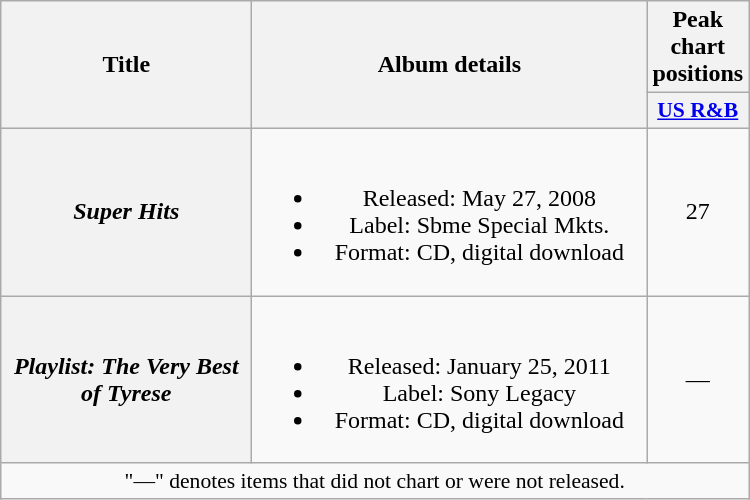<table class="wikitable plainrowheaders" style="text-align:center;">
<tr>
<th scope="col" rowspan="2" style="width:10em;">Title</th>
<th scope="col" rowspan="2" style="width:16em;">Album details</th>
<th scope="col">Peak chart positions</th>
</tr>
<tr>
<th scope="col" style="width:3em;font-size:90%;"><a href='#'>US R&B</a><br></th>
</tr>
<tr>
<th scope="row"><em>Super Hits</em></th>
<td><br><ul><li>Released: May 27, 2008</li><li>Label: Sbme Special Mkts.</li><li>Format: CD, digital download</li></ul></td>
<td>27</td>
</tr>
<tr>
<th scope="row"><em>Playlist: The Very Best of Tyrese</em></th>
<td><br><ul><li>Released: January 25, 2011</li><li>Label: Sony Legacy</li><li>Format: CD, digital download</li></ul></td>
<td>—</td>
</tr>
<tr>
<td colspan="14" style="font-size:90%">"—" denotes items that did not chart or were not released.</td>
</tr>
</table>
